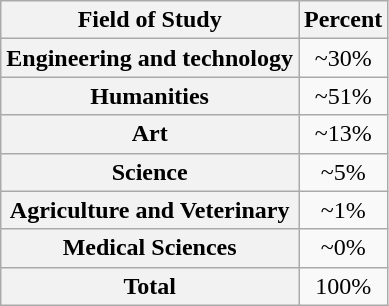<table class="wikitable" style="text-align:center">
<tr>
<th>Field of Study</th>
<th>Percent</th>
</tr>
<tr>
<th>Engineering and technology</th>
<td>~30%</td>
</tr>
<tr>
<th>Humanities</th>
<td>~51%</td>
</tr>
<tr>
<th>Art</th>
<td>~13%</td>
</tr>
<tr>
<th>Science</th>
<td>~5%</td>
</tr>
<tr>
<th>Agriculture and Veterinary</th>
<td>~1%</td>
</tr>
<tr>
<th>Medical Sciences</th>
<td>~0%</td>
</tr>
<tr>
<th>Total</th>
<td>100%</td>
</tr>
</table>
